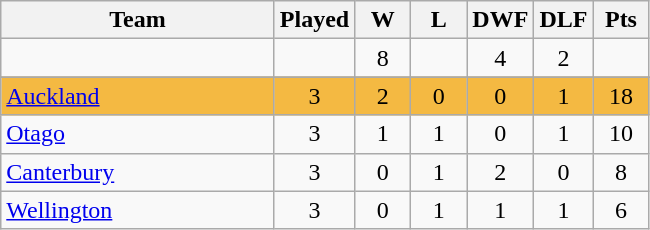<table class="wikitable" style="text-align:center;">
<tr>
<th width=175>Team</th>
<th style="width:30px;" abbr="Played">Played</th>
<th style="width:30px;" abbr="Won">W</th>
<th style="width:30px;" abbr="Lost">L</th>
<th style="width:30px;" abbr="Won on 1st innings in drawn match">DWF</th>
<th style="width:30px;" abbr="Lost on 1st innings in drawn match">DLF</th>
<th style="width:30px;" abbr="Points">Pts</th>
</tr>
<tr>
<td></td>
<td></td>
<td>8</td>
<td></td>
<td>4</td>
<td>2</td>
<td></td>
</tr>
<tr>
</tr>
<tr style="background:#f4b942;">
<td style="text-align:left;"><a href='#'>Auckland</a></td>
<td>3</td>
<td>2</td>
<td>0</td>
<td>0</td>
<td>1</td>
<td>18</td>
</tr>
<tr>
<td style="text-align:left;"><a href='#'>Otago</a></td>
<td>3</td>
<td>1</td>
<td>1</td>
<td>0</td>
<td>1</td>
<td>10</td>
</tr>
<tr>
<td style="text-align:left;"><a href='#'>Canterbury</a></td>
<td>3</td>
<td>0</td>
<td>1</td>
<td>2</td>
<td>0</td>
<td>8</td>
</tr>
<tr>
<td style="text-align:left;"><a href='#'>Wellington</a></td>
<td>3</td>
<td>0</td>
<td>1</td>
<td>1</td>
<td>1</td>
<td>6</td>
</tr>
</table>
